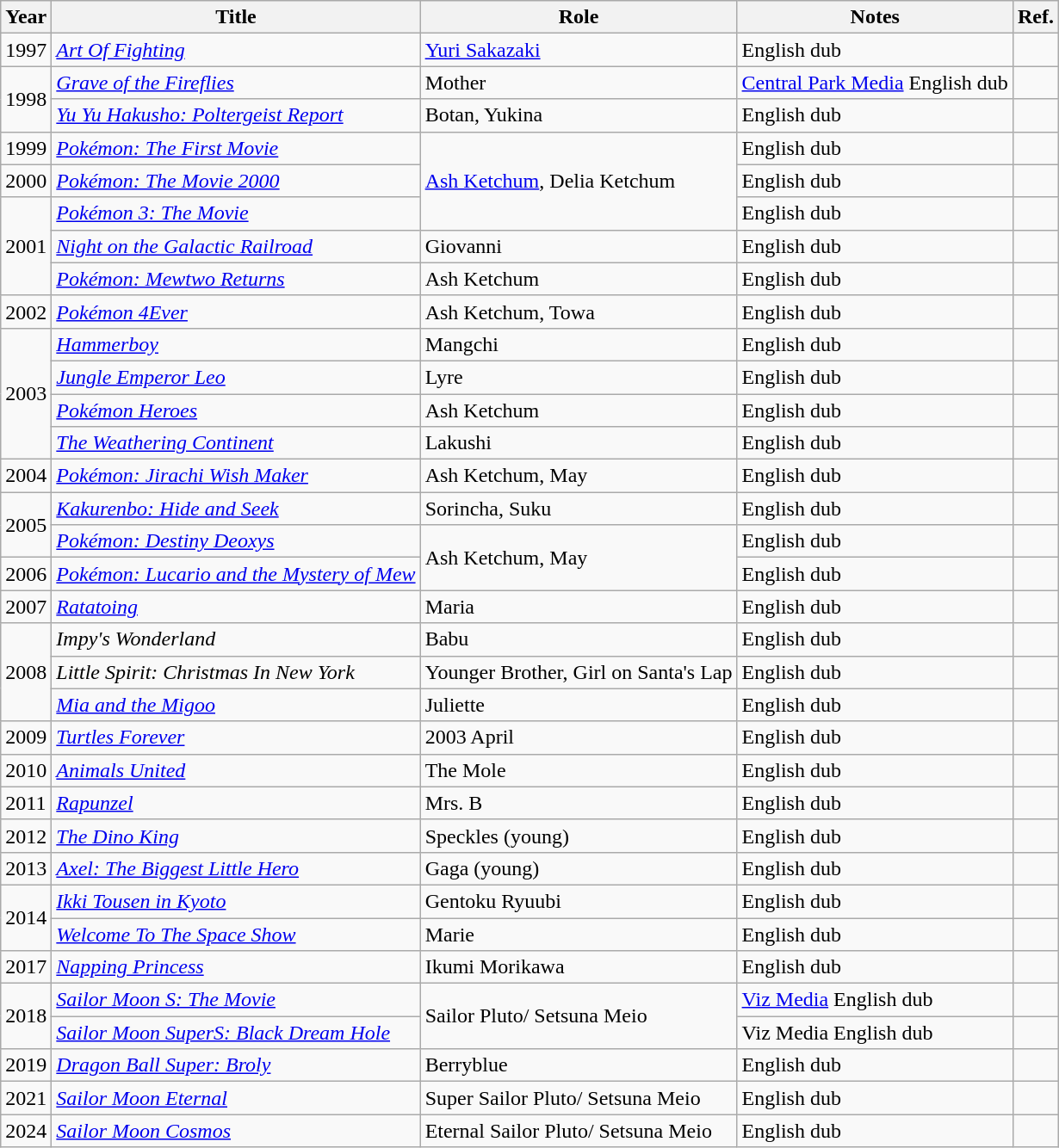<table class="wikitable">
<tr>
<th>Year</th>
<th>Title</th>
<th>Role</th>
<th>Notes</th>
<th>Ref.</th>
</tr>
<tr>
<td>1997</td>
<td><em><a href='#'>Art Of Fighting</a></em></td>
<td><a href='#'>Yuri Sakazaki</a></td>
<td>English dub</td>
<td></td>
</tr>
<tr>
<td rowspan="2">1998</td>
<td><em><a href='#'>Grave of the Fireflies</a></em></td>
<td>Mother</td>
<td><a href='#'>Central Park Media</a> English dub</td>
<td></td>
</tr>
<tr>
<td><em><a href='#'>Yu Yu Hakusho: Poltergeist Report</a></em></td>
<td>Botan, Yukina</td>
<td>English dub</td>
<td></td>
</tr>
<tr>
<td>1999</td>
<td><em><a href='#'>Pokémon: The First Movie</a></em></td>
<td rowspan="3"><a href='#'>Ash Ketchum</a>, Delia Ketchum</td>
<td>English dub</td>
<td></td>
</tr>
<tr>
<td>2000</td>
<td><em><a href='#'>Pokémon: The Movie 2000</a></em></td>
<td>English dub</td>
<td></td>
</tr>
<tr>
<td rowspan="3">2001</td>
<td><em><a href='#'>Pokémon 3: The Movie</a></em></td>
<td>English dub</td>
<td></td>
</tr>
<tr>
<td><em><a href='#'>Night on the Galactic Railroad</a></em></td>
<td>Giovanni</td>
<td>English dub</td>
<td></td>
</tr>
<tr>
<td><em><a href='#'>Pokémon: Mewtwo Returns</a></em></td>
<td>Ash Ketchum</td>
<td>English dub</td>
<td></td>
</tr>
<tr>
<td>2002</td>
<td><em><a href='#'>Pokémon 4Ever</a></em></td>
<td>Ash Ketchum, Towa</td>
<td>English dub</td>
<td></td>
</tr>
<tr>
<td rowspan="4">2003</td>
<td><em><a href='#'>Hammerboy</a></em></td>
<td>Mangchi</td>
<td>English dub</td>
<td></td>
</tr>
<tr>
<td><em><a href='#'>Jungle Emperor Leo</a></em></td>
<td>Lyre</td>
<td>English dub</td>
<td></td>
</tr>
<tr>
<td><em><a href='#'>Pokémon Heroes</a></em></td>
<td>Ash Ketchum</td>
<td>English dub</td>
<td></td>
</tr>
<tr>
<td><em><a href='#'>The Weathering Continent</a></em></td>
<td>Lakushi</td>
<td>English dub</td>
<td></td>
</tr>
<tr>
<td>2004</td>
<td><em><a href='#'>Pokémon: Jirachi Wish Maker</a></em></td>
<td>Ash Ketchum, May</td>
<td>English dub</td>
<td></td>
</tr>
<tr>
<td rowspan="2">2005</td>
<td><em><a href='#'>Kakurenbo: Hide and Seek</a></em></td>
<td>Sorincha, Suku</td>
<td>English dub</td>
<td></td>
</tr>
<tr>
<td><em><a href='#'>Pokémon: Destiny Deoxys</a></em></td>
<td rowspan="2">Ash Ketchum, May</td>
<td>English dub</td>
<td></td>
</tr>
<tr>
<td>2006</td>
<td><em><a href='#'>Pokémon: Lucario and the Mystery of Mew</a></em></td>
<td>English dub</td>
<td></td>
</tr>
<tr>
<td>2007</td>
<td><em><a href='#'>Ratatoing</a></em></td>
<td>Maria</td>
<td>English dub</td>
<td></td>
</tr>
<tr>
<td rowspan="3">2008</td>
<td><em>Impy's Wonderland</em></td>
<td>Babu</td>
<td>English dub</td>
<td></td>
</tr>
<tr>
<td><em>Little Spirit: Christmas In New York</em></td>
<td>Younger Brother, Girl on Santa's Lap</td>
<td>English dub</td>
<td></td>
</tr>
<tr>
<td><em><a href='#'>Mia and the Migoo</a></em></td>
<td>Juliette</td>
<td>English dub</td>
<td></td>
</tr>
<tr>
<td>2009</td>
<td><em><a href='#'>Turtles Forever</a></em></td>
<td>2003 April</td>
<td>English dub</td>
<td></td>
</tr>
<tr>
<td>2010</td>
<td><em><a href='#'>Animals United</a></em></td>
<td>The Mole</td>
<td>English dub</td>
<td></td>
</tr>
<tr>
<td>2011</td>
<td><em><a href='#'>Rapunzel</a></em></td>
<td>Mrs. B</td>
<td>English dub</td>
<td></td>
</tr>
<tr>
<td>2012</td>
<td><em><a href='#'>The Dino King</a></em></td>
<td>Speckles (young)</td>
<td>English dub</td>
<td></td>
</tr>
<tr>
<td>2013</td>
<td><em><a href='#'>Axel: The Biggest Little Hero</a></em></td>
<td>Gaga (young)</td>
<td>English dub</td>
<td></td>
</tr>
<tr>
<td rowspan="2">2014</td>
<td><em><a href='#'>Ikki Tousen in Kyoto</a></em></td>
<td>Gentoku Ryuubi</td>
<td>English dub</td>
<td></td>
</tr>
<tr>
<td><em><a href='#'>Welcome To The Space Show</a></em></td>
<td>Marie</td>
<td>English dub</td>
<td></td>
</tr>
<tr>
<td>2017</td>
<td><em><a href='#'>Napping Princess</a></em></td>
<td>Ikumi Morikawa</td>
<td>English dub</td>
<td></td>
</tr>
<tr>
<td rowspan="2">2018</td>
<td><em><a href='#'>Sailor Moon S: The Movie</a></em></td>
<td rowspan="2">Sailor Pluto/ Setsuna Meio</td>
<td><a href='#'>Viz Media</a> English dub</td>
<td></td>
</tr>
<tr>
<td><em><a href='#'>Sailor Moon SuperS: Black Dream Hole</a></em></td>
<td>Viz Media English dub</td>
<td></td>
</tr>
<tr>
<td>2019</td>
<td><em><a href='#'>Dragon Ball Super: Broly</a></em></td>
<td>Berryblue</td>
<td>English dub</td>
<td></td>
</tr>
<tr>
<td>2021</td>
<td><em><a href='#'>Sailor Moon Eternal</a></em></td>
<td>Super Sailor Pluto/ Setsuna Meio</td>
<td>English dub</td>
<td></td>
</tr>
<tr>
<td>2024</td>
<td><em><a href='#'>Sailor Moon Cosmos</a></em></td>
<td>Eternal Sailor Pluto/ Setsuna Meio</td>
<td>English dub</td>
<td></td>
</tr>
</table>
